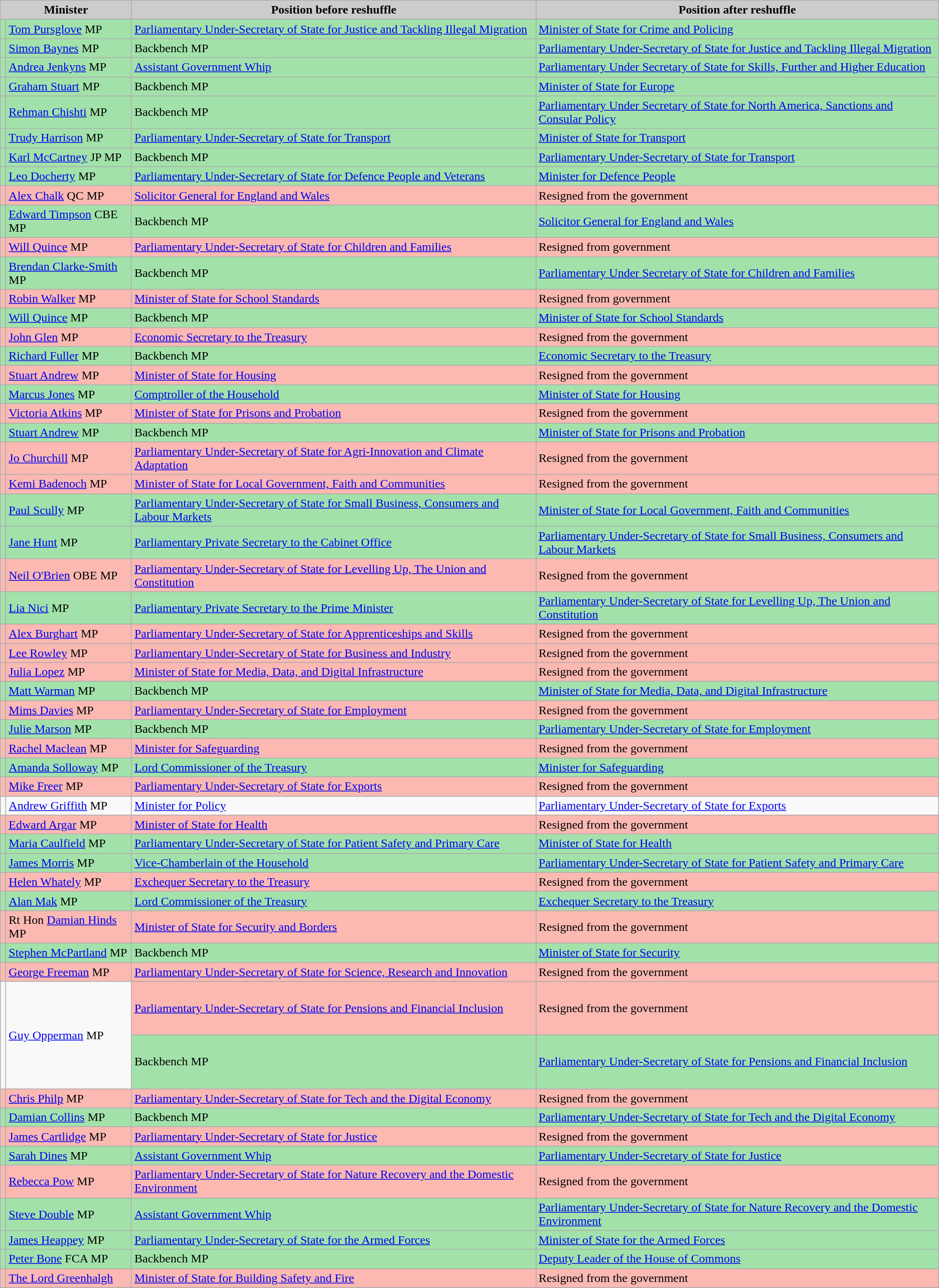<table class="wikitable">
<tr>
<th scope="col" style="background:#ccc;" colspan=2>Minister</th>
<th scope="col" style="background:#ccc;">Position before reshuffle</th>
<th scope="col" style="background:#ccc;">Position after reshuffle</th>
</tr>
<tr style="background:#A2E2AA;" colspan="4" |>
<td></td>
<td><a href='#'>Tom Pursglove</a> MP</td>
<td><a href='#'>Parliamentary Under-Secretary of State for Justice and Tackling Illegal Migration</a></td>
<td><a href='#'>Minister of State for Crime and Policing</a></td>
</tr>
<tr style="background:#A2E2AA;" colspan="4" |>
<td></td>
<td><a href='#'>Simon Baynes</a> MP</td>
<td>Backbench MP</td>
<td><a href='#'>Parliamentary Under-Secretary of State for Justice and Tackling Illegal Migration</a></td>
</tr>
<tr style="background:#A2E2AA;" colspan="4" |>
<td></td>
<td><a href='#'>Andrea Jenkyns</a> MP</td>
<td><a href='#'>Assistant Government Whip</a></td>
<td><a href='#'>Parliamentary Under Secretary of State for Skills, Further and Higher Education</a></td>
</tr>
<tr style="background:#A2E2AA;" colspan="4" |>
<td></td>
<td><a href='#'>Graham Stuart</a> MP</td>
<td>Backbench MP</td>
<td><a href='#'>Minister of State for Europe</a></td>
</tr>
<tr style="background:#A2E2AA;" colspan="4" |>
<td></td>
<td><a href='#'>Rehman Chishti</a> MP</td>
<td>Backbench MP</td>
<td><a href='#'>Parliamentary Under Secretary of State for North America, Sanctions and Consular Policy</a></td>
</tr>
<tr style="background:#A2E2AA;" colspan="4" |>
<td></td>
<td><a href='#'>Trudy Harrison</a> MP</td>
<td><a href='#'>Parliamentary Under-Secretary of State for Transport</a></td>
<td><a href='#'>Minister of State for Transport</a></td>
</tr>
<tr style="background:#A2E2AA;" colspan="4" |>
<td></td>
<td><a href='#'>Karl McCartney</a> JP MP</td>
<td>Backbench MP</td>
<td><a href='#'>Parliamentary Under-Secretary of State for Transport</a></td>
</tr>
<tr style="background:#A2E2AA;" colspan="4" |>
<td></td>
<td><a href='#'>Leo Docherty</a> MP</td>
<td><a href='#'>Parliamentary Under-Secretary of State for Defence People and Veterans</a></td>
<td><a href='#'>Minister for Defence People</a></td>
</tr>
<tr style="background:#FBB9B2;" colspan="4" |>
<td></td>
<td><a href='#'>Alex Chalk</a> QC MP</td>
<td><a href='#'>Solicitor General for England and Wales</a></td>
<td>Resigned from the government</td>
</tr>
<tr style="background:#A2E2AA;" colspan="4" |>
<td></td>
<td><a href='#'>Edward Timpson</a> CBE MP</td>
<td>Backbench MP</td>
<td><a href='#'>Solicitor General for England and Wales</a></td>
</tr>
<tr style="background:#FBB9B2;" colspan="4" |>
<td></td>
<td><a href='#'>Will Quince</a> MP</td>
<td><a href='#'>Parliamentary Under-Secretary of State for Children and Families</a></td>
<td>Resigned from government</td>
</tr>
<tr style="background:#A2E2AA;" colspan="4" |>
<td></td>
<td><a href='#'>Brendan Clarke-Smith</a> MP</td>
<td>Backbench MP</td>
<td><a href='#'>Parliamentary Under Secretary of State for Children and Families</a></td>
</tr>
<tr style="background:#FBB9B2;" colspan="4" |>
<td></td>
<td><a href='#'>Robin Walker</a> MP</td>
<td><a href='#'>Minister of State for School Standards</a></td>
<td>Resigned from government</td>
</tr>
<tr style="background:#A2E2AA;" colspan="4" |>
<td></td>
<td><a href='#'>Will Quince</a> MP</td>
<td>Backbench MP</td>
<td><a href='#'>Minister of State for School Standards</a></td>
</tr>
<tr style="background:#FBB9B2;" colspan="4" |>
<td></td>
<td><a href='#'>John Glen</a> MP</td>
<td><a href='#'>Economic Secretary to the Treasury</a></td>
<td>Resigned from the government</td>
</tr>
<tr style="background:#A2E2AA;" colspan="4" |>
<td></td>
<td><a href='#'>Richard Fuller</a> MP</td>
<td>Backbench MP</td>
<td><a href='#'>Economic Secretary to the Treasury</a></td>
</tr>
<tr style="background:#FBB9B2;" colspan="4" |>
<td></td>
<td><a href='#'>Stuart Andrew</a> MP</td>
<td><a href='#'>Minister of State for Housing</a></td>
<td>Resigned from the government</td>
</tr>
<tr style="background:#A2E2AA;" colspan="4" |>
<td></td>
<td><a href='#'>Marcus Jones</a> MP</td>
<td><a href='#'>Comptroller of the Household</a></td>
<td><a href='#'>Minister of State for Housing</a></td>
</tr>
<tr style="background:#FBB9B2;" colspan="4" |>
<td></td>
<td><a href='#'>Victoria Atkins</a> MP</td>
<td><a href='#'>Minister of State for Prisons and Probation</a></td>
<td>Resigned from the government</td>
</tr>
<tr style="background:#A2E2AA;" colspan="4" |>
<td></td>
<td><a href='#'>Stuart Andrew</a> MP</td>
<td>Backbench MP</td>
<td><a href='#'>Minister of State for Prisons and Probation</a></td>
</tr>
<tr style="background:#FBB9B2;" colspan="4" |>
<td></td>
<td><a href='#'>Jo Churchill</a> MP</td>
<td><a href='#'>Parliamentary Under-Secretary of State for Agri-Innovation and Climate Adaptation</a></td>
<td>Resigned from the government</td>
</tr>
<tr style="background:#FBB9B2;" colspan="4" |>
<td></td>
<td><a href='#'>Kemi Badenoch</a> MP</td>
<td><a href='#'>Minister of State for Local Government, Faith and Communities</a></td>
<td>Resigned from the government</td>
</tr>
<tr style="background:#A2E2AA;" colspan="4" |>
<td></td>
<td><a href='#'>Paul Scully</a> MP</td>
<td><a href='#'>Parliamentary Under-Secretary of State for Small Business, Consumers and Labour Markets</a></td>
<td><a href='#'>Minister of State for Local Government, Faith and Communities</a></td>
</tr>
<tr style="background:#A2E2AA;" colspan="4" |>
<td></td>
<td><a href='#'>Jane Hunt</a> MP</td>
<td><a href='#'>Parliamentary Private Secretary to the Cabinet Office</a></td>
<td><a href='#'>Parliamentary Under-Secretary of State for Small Business, Consumers and Labour Markets</a></td>
</tr>
<tr style="background:#FBB9B2;" colspan="4" |>
<td></td>
<td><a href='#'>Neil O'Brien</a> OBE MP</td>
<td><a href='#'>Parliamentary Under-Secretary of State for Levelling Up, The Union and Constitution</a></td>
<td>Resigned from the government</td>
</tr>
<tr style="background:#A2E2AA;" colspan="4" |>
<td></td>
<td><a href='#'>Lia Nici</a> MP</td>
<td><a href='#'>Parliamentary Private Secretary to the Prime Minister</a></td>
<td><a href='#'>Parliamentary Under-Secretary of State for Levelling Up, The Union and Constitution</a></td>
</tr>
<tr style="background:#FBB9B2;" colspan="4" |>
<td></td>
<td><a href='#'>Alex Burghart</a> MP</td>
<td><a href='#'>Parliamentary Under-Secretary of State for Apprenticeships and Skills</a></td>
<td>Resigned from the government</td>
</tr>
<tr style="background:#FBB9B2;" colspan="4" |>
<td></td>
<td><a href='#'>Lee Rowley</a> MP</td>
<td><a href='#'>Parliamentary Under-Secretary of State for Business and Industry</a></td>
<td>Resigned from the government</td>
</tr>
<tr style="background:#FBB9B2;" colspan="4" |>
<td></td>
<td><a href='#'>Julia Lopez</a> MP</td>
<td><a href='#'>Minister of State for Media, Data, and Digital Infrastructure</a></td>
<td>Resigned from the government</td>
</tr>
<tr style="background:#A2E2AA;" colspan="4" |>
<td></td>
<td><a href='#'>Matt Warman</a> MP</td>
<td>Backbench MP</td>
<td><a href='#'>Minister of State for Media, Data, and Digital Infrastructure</a></td>
</tr>
<tr style="background:#FBB9B2;" colspan="4" |>
<td></td>
<td><a href='#'>Mims Davies</a> MP</td>
<td><a href='#'>Parliamentary Under-Secretary of State for Employment</a></td>
<td>Resigned from the government</td>
</tr>
<tr style="background:#A2E2AA;" colspan="4" |>
<td></td>
<td><a href='#'>Julie Marson</a> MP</td>
<td>Backbench MP</td>
<td><a href='#'>Parliamentary Under-Secretary of State for Employment</a></td>
</tr>
<tr style="background:#FBB9B2;" colspan="4" |>
<td></td>
<td><a href='#'>Rachel Maclean</a> MP</td>
<td><a href='#'>Minister for Safeguarding</a></td>
<td>Resigned from the government</td>
</tr>
<tr style="background:#A2E2AA;" colspan="4" |>
<td></td>
<td><a href='#'>Amanda Solloway</a> MP</td>
<td><a href='#'>Lord Commissioner of the Treasury</a></td>
<td><a href='#'>Minister for Safeguarding</a></td>
</tr>
<tr style="background:#FBB9B2;" colspan="4" |>
<td></td>
<td><a href='#'>Mike Freer</a> MP</td>
<td><a href='#'>Parliamentary Under-Secretary of State for Exports</a></td>
<td>Resigned from the government</td>
</tr>
<tr>
<td></td>
<td><a href='#'>Andrew Griffith</a> MP</td>
<td><a href='#'>Minister for Policy</a></td>
<td><a href='#'>Parliamentary Under-Secretary of State for Exports</a></td>
</tr>
<tr style="background:#FBB9B2;" colspan="4" |>
<td></td>
<td><a href='#'>Edward Argar</a> MP</td>
<td><a href='#'>Minister of State for Health</a></td>
<td>Resigned from the government</td>
</tr>
<tr style="background:#A2E2AA;" colspan="4" |>
<td></td>
<td><a href='#'>Maria Caulfield</a> MP</td>
<td><a href='#'>Parliamentary Under-Secretary of State for Patient Safety and Primary Care</a></td>
<td><a href='#'>Minister of State for Health</a></td>
</tr>
<tr style="background:#A2E2AA;" colspan="4" |>
<td></td>
<td><a href='#'>James Morris</a> MP</td>
<td><a href='#'>Vice-Chamberlain of the Household</a></td>
<td><a href='#'>Parliamentary Under-Secretary of State for Patient Safety and Primary Care</a></td>
</tr>
<tr style="background:#FBB9B2;" colspan="4" |>
<td></td>
<td><a href='#'>Helen Whately</a> MP</td>
<td><a href='#'>Exchequer Secretary to the Treasury</a></td>
<td>Resigned from the government</td>
</tr>
<tr style="background:#A2E2AA;" colspan="4" |>
<td></td>
<td><a href='#'>Alan Mak</a> MP</td>
<td><a href='#'>Lord Commissioner of the Treasury</a></td>
<td><a href='#'>Exchequer Secretary to the Treasury</a></td>
</tr>
<tr style="background:#FBB9B2;" colspan="4" |>
<td></td>
<td>Rt Hon <a href='#'>Damian Hinds</a> MP</td>
<td><a href='#'>Minister of State for Security and Borders</a></td>
<td>Resigned from the government</td>
</tr>
<tr style="background:#A2E2AA;" colspan="4" |>
<td></td>
<td><a href='#'>Stephen McPartland</a> MP</td>
<td>Backbench MP</td>
<td><a href='#'>Minister of State for Security</a></td>
</tr>
<tr style="background:#FBB9B2;" colspan="4" |>
<td></td>
<td><a href='#'>George Freeman</a> MP</td>
<td><a href='#'>Parliamentary Under-Secretary of State for Science, Research and Innovation</a></td>
<td>Resigned from the government</td>
</tr>
<tr>
<td rowspan="2"></td>
<td rowspan="2"><a href='#'>Guy Opperman</a> MP</td>
<td style="background:#FBB9B2; height: 4em;"><a href='#'>Parliamentary Under-Secretary of State for Pensions and Financial Inclusion</a></td>
<td style="background:#FBB9B2; height: 4em;">Resigned from the government</td>
</tr>
<tr>
<td style="background:#A2E2AA; height: 4em;">Backbench MP</td>
<td style="background:#A2E2AA; height: 4em;"><a href='#'>Parliamentary Under-Secretary of State for Pensions and Financial Inclusion</a></td>
</tr>
<tr style="background:#FBB9B2;" colspan="4" |>
<td></td>
<td><a href='#'>Chris Philp</a> MP</td>
<td><a href='#'>Parliamentary Under-Secretary of State for Tech and the Digital Economy</a></td>
<td>Resigned from the government</td>
</tr>
<tr style="background:#A2E2AA;" colspan="4" |>
<td></td>
<td><a href='#'>Damian Collins</a> MP</td>
<td>Backbench MP</td>
<td><a href='#'>Parliamentary Under-Secretary of State for Tech and the Digital Economy</a></td>
</tr>
<tr style="background:#FBB9B2;" colspan="4" |>
<td></td>
<td><a href='#'>James Cartlidge</a> MP</td>
<td><a href='#'>Parliamentary Under-Secretary of State for Justice</a></td>
<td>Resigned from the government</td>
</tr>
<tr style="background:#A2E2AA;" colspan="4" |>
<td></td>
<td><a href='#'>Sarah Dines</a> MP</td>
<td><a href='#'>Assistant Government Whip</a></td>
<td><a href='#'>Parliamentary Under-Secretary of State for Justice</a></td>
</tr>
<tr style="background:#FBB9B2;" colspan="4" |>
<td></td>
<td><a href='#'>Rebecca Pow</a> MP</td>
<td><a href='#'>Parliamentary Under-Secretary of State for Nature Recovery and the Domestic Environment</a></td>
<td>Resigned from the government</td>
</tr>
<tr style="background:#A2E2AA;" colspan="4" |>
<td></td>
<td><a href='#'>Steve Double</a> MP</td>
<td><a href='#'>Assistant Government Whip</a></td>
<td><a href='#'>Parliamentary Under-Secretary of State for Nature Recovery and the Domestic Environment</a></td>
</tr>
<tr style="background:#A2E2AA;" colspan="4" |>
<td></td>
<td><a href='#'>James Heappey</a> MP</td>
<td><a href='#'>Parliamentary Under-Secretary of State for the Armed Forces</a></td>
<td><a href='#'>Minister of State for the Armed Forces</a></td>
</tr>
<tr style="background:#A2E2AA;" colspan="4" |>
<td></td>
<td><a href='#'>Peter Bone</a> FCA MP</td>
<td>Backbench MP</td>
<td><a href='#'>Deputy Leader of the House of Commons</a></td>
</tr>
<tr style="background:#FBB9B2;" colspan="4" |>
<td></td>
<td><a href='#'>The Lord Greenhalgh</a></td>
<td><a href='#'>Minister of State for Building Safety and Fire</a></td>
<td>Resigned from the government</td>
</tr>
</table>
